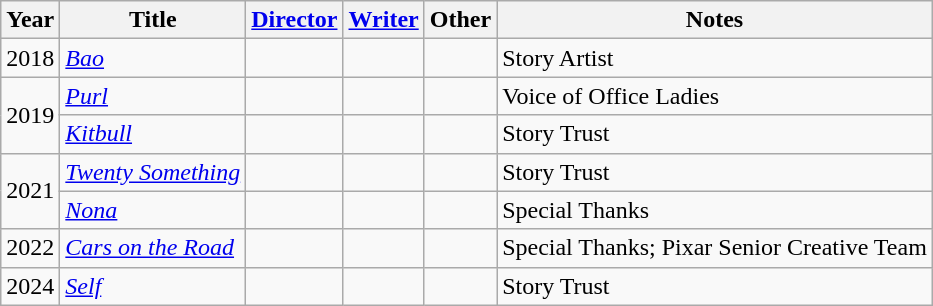<table class="wikitable">
<tr>
<th>Year</th>
<th>Title</th>
<th><a href='#'>Director</a></th>
<th><a href='#'>Writer</a></th>
<th>Other</th>
<th>Notes</th>
</tr>
<tr>
<td>2018</td>
<td><em><a href='#'>Bao</a></em></td>
<td></td>
<td></td>
<td></td>
<td>Story Artist</td>
</tr>
<tr>
<td rowspan=2>2019</td>
<td><em><a href='#'>Purl</a></em></td>
<td></td>
<td></td>
<td></td>
<td>Voice of Office Ladies</td>
</tr>
<tr>
<td><em><a href='#'>Kitbull</a></em></td>
<td></td>
<td></td>
<td></td>
<td>Story Trust</td>
</tr>
<tr>
<td rowspan=2>2021</td>
<td><em><a href='#'>Twenty Something</a></em></td>
<td></td>
<td></td>
<td></td>
<td>Story Trust</td>
</tr>
<tr>
<td><em><a href='#'>Nona</a></em></td>
<td></td>
<td></td>
<td></td>
<td>Special Thanks</td>
</tr>
<tr>
<td>2022</td>
<td><em><a href='#'>Cars on the Road</a></em></td>
<td></td>
<td></td>
<td></td>
<td>Special Thanks; Pixar Senior Creative Team</td>
</tr>
<tr>
<td>2024</td>
<td><em><a href='#'>Self</a></em></td>
<td></td>
<td></td>
<td></td>
<td>Story Trust</td>
</tr>
</table>
